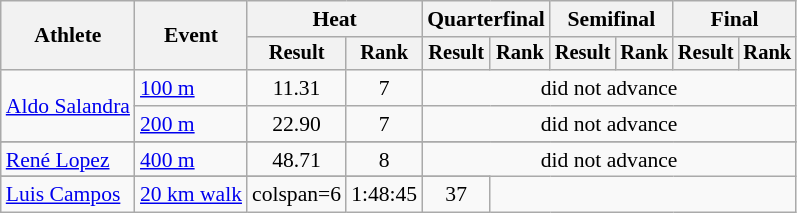<table class="wikitable" style="font-size:90%; text-align: center">
<tr>
<th rowspan="2">Athlete</th>
<th rowspan="2">Event</th>
<th colspan="2">Heat</th>
<th colspan="2">Quarterfinal</th>
<th colspan="2">Semifinal</th>
<th colspan="2">Final</th>
</tr>
<tr style="font-size:95%">
<th>Result</th>
<th>Rank</th>
<th>Result</th>
<th>Rank</th>
<th>Result</th>
<th>Rank</th>
<th>Result</th>
<th>Rank</th>
</tr>
<tr align=center>
<td align=left rowspan=2><a href='#'>Aldo Salandra</a></td>
<td align=left><a href='#'>100 m</a></td>
<td>11.31</td>
<td>7</td>
<td colspan=6>did not advance</td>
</tr>
<tr>
<td align=left><a href='#'>200 m</a></td>
<td>22.90</td>
<td>7</td>
<td colspan=6>did not advance</td>
</tr>
<tr>
</tr>
<tr align=center>
<td align=left><a href='#'>René Lopez</a></td>
<td align=left><a href='#'>400 m</a></td>
<td>48.71</td>
<td>8</td>
<td colspan=6>did not advance</td>
</tr>
<tr>
</tr>
<tr align=center>
<td align=left><a href='#'>Luis Campos</a></td>
<td align=left><a href='#'>20 km walk</a></td>
<td>colspan=6 </td>
<td>1:48:45</td>
<td>37</td>
</tr>
</table>
